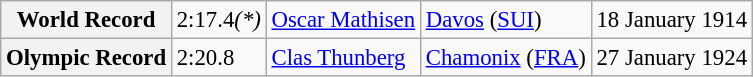<table class="wikitable" style="font-size:95%;">
<tr>
<th>World Record</th>
<td>2:17.4<em>(*)</em></td>
<td> <a href='#'>Oscar Mathisen</a></td>
<td><a href='#'>Davos</a> (<a href='#'>SUI</a>)</td>
<td>18 January 1914</td>
</tr>
<tr>
<th>Olympic Record</th>
<td>2:20.8</td>
<td> <a href='#'>Clas Thunberg</a></td>
<td><a href='#'>Chamonix</a> (<a href='#'>FRA</a>)</td>
<td>27 January 1924</td>
</tr>
</table>
